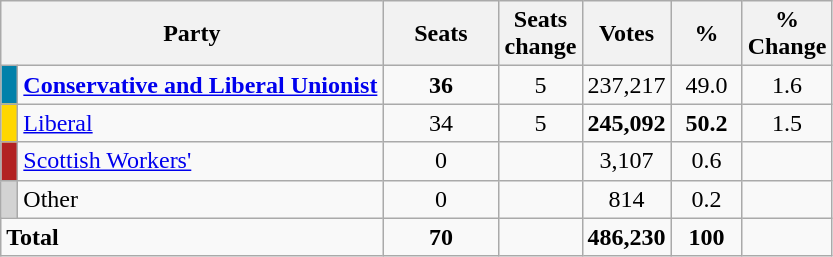<table class="wikitable sortable">
<tr>
<th style="width:200px" colspan=3>Party</th>
<th style="width:70px;">Seats</th>
<th style="width:40px;">Seats change</th>
<th style="width:40px;">Votes</th>
<th style="width:40px;">%</th>
<th style="width:40px;">% Change</th>
</tr>
<tr>
<td style="background-color:#0281AA"> </td>
<td colspan=2><strong><a href='#'>Conservative and Liberal Unionist</a></strong></td>
<td align="center"><strong>36</strong></td>
<td align="center"> 5</td>
<td align="center">237,217</td>
<td align="center">49.0</td>
<td align="center"> 1.6</td>
</tr>
<tr>
<td style="background-color:#FFD700"> </td>
<td colspan=2><a href='#'>Liberal</a></td>
<td align=center>34</td>
<td align=center> 5</td>
<td align=center><strong>245,092</strong></td>
<td align=center><strong>50.2</strong></td>
<td align=center> 1.5</td>
</tr>
<tr>
<td style="background-color:#B22222"> </td>
<td colspan=2><a href='#'>Scottish Workers'</a></td>
<td align=center>0</td>
<td align=center></td>
<td align=center>3,107</td>
<td align=center>0.6</td>
<td align=center></td>
</tr>
<tr>
<td style="background-color:#D3D3D3"> </td>
<td colspan=2>Other</td>
<td align="center">0</td>
<td align="center"></td>
<td align="center">814</td>
<td align="center">0.2</td>
<td align="center"></td>
</tr>
<tr>
<td colspan=3><strong>Total</strong></td>
<td align=center><strong>70</strong></td>
<td align=center></td>
<td align=center><strong>486,230</strong></td>
<td align=center><strong>100</strong></td>
<td align=center></td>
</tr>
</table>
